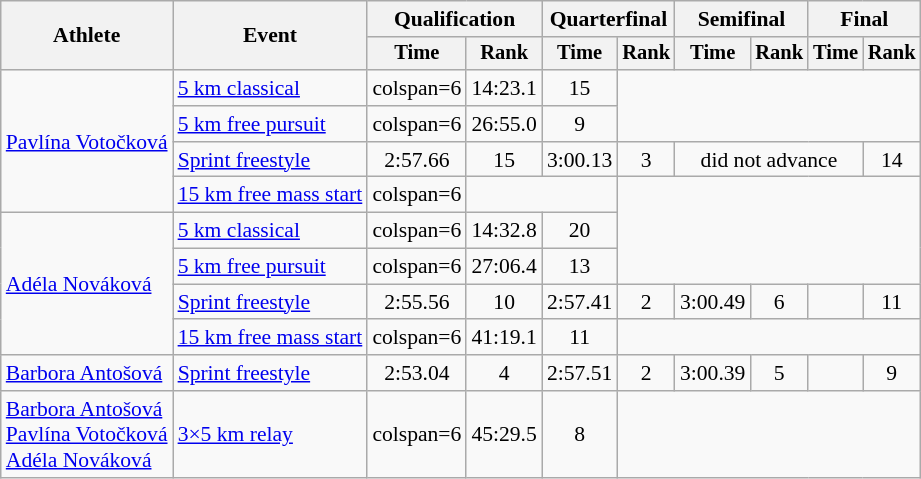<table class="wikitable" style="font-size:90%">
<tr>
<th rowspan="2">Athlete</th>
<th rowspan="2">Event</th>
<th colspan="2">Qualification</th>
<th colspan="2">Quarterfinal</th>
<th colspan="2">Semifinal</th>
<th colspan="2">Final</th>
</tr>
<tr style="font-size:95%">
<th>Time</th>
<th>Rank</th>
<th>Time</th>
<th>Rank</th>
<th>Time</th>
<th>Rank</th>
<th>Time</th>
<th>Rank</th>
</tr>
<tr align=center>
<td rowspan="4" align="left"><a href='#'>Pavlína Votočková</a></td>
<td align=left><a href='#'>5 km classical</a></td>
<td>colspan=6</td>
<td>14:23.1</td>
<td>15</td>
</tr>
<tr align = center>
<td align=left><a href='#'>5 km free pursuit</a></td>
<td>colspan=6</td>
<td>26:55.0</td>
<td>9</td>
</tr>
<tr align="center">
<td align="left"><a href='#'>Sprint freestyle</a></td>
<td>2:57.66</td>
<td>15</td>
<td>3:00.13</td>
<td>3</td>
<td colspan="3">did not advance</td>
<td>14</td>
</tr>
<tr align = center>
<td align=left><a href='#'>15 km free mass start</a></td>
<td>colspan=6</td>
<td colspan="2"></td>
</tr>
<tr align="center">
<td rowspan="4" align="left"><a href='#'>Adéla Nováková</a></td>
<td align="left"><a href='#'>5 km classical</a></td>
<td>colspan=6</td>
<td>14:32.8</td>
<td>20</td>
</tr>
<tr align = center>
<td align=left><a href='#'>5 km free pursuit</a></td>
<td>colspan=6</td>
<td>27:06.4</td>
<td>13</td>
</tr>
<tr align="center">
<td align="left"><a href='#'>Sprint freestyle</a></td>
<td>2:55.56</td>
<td>10</td>
<td>2:57.41</td>
<td>2</td>
<td>3:00.49</td>
<td>6</td>
<td></td>
<td>11</td>
</tr>
<tr align = center>
<td align=left><a href='#'>15 km free mass start</a></td>
<td>colspan=6</td>
<td>41:19.1</td>
<td>11</td>
</tr>
<tr align = center>
<td align=left><a href='#'>Barbora Antošová</a></td>
<td align=left><a href='#'>Sprint freestyle</a></td>
<td>2:53.04</td>
<td>4</td>
<td>2:57.51</td>
<td>2</td>
<td>3:00.39</td>
<td>5</td>
<td></td>
<td>9</td>
</tr>
<tr align = center>
<td align=left><a href='#'>Barbora Antošová</a><br><a href='#'>Pavlína Votočková</a><br><a href='#'>Adéla Nováková</a></td>
<td align=left><a href='#'>3×5 km relay</a></td>
<td>colspan=6</td>
<td>45:29.5</td>
<td>8</td>
</tr>
</table>
